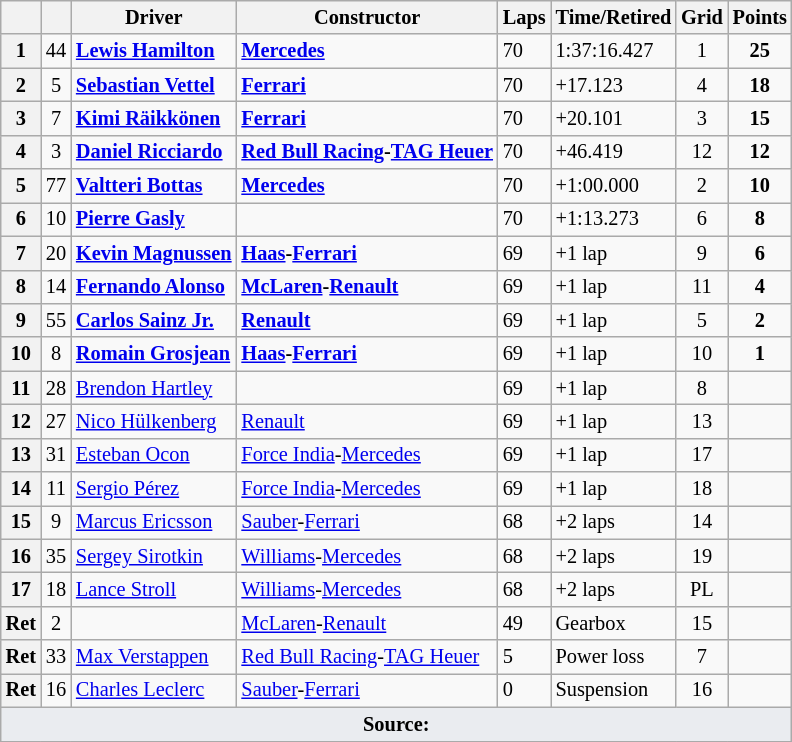<table class="wikitable sortable" style="font-size: 85%;">
<tr>
<th></th>
<th></th>
<th>Driver</th>
<th>Constructor</th>
<th class="unsortable">Laps</th>
<th class="unsortable">Time/Retired</th>
<th>Grid</th>
<th>Points</th>
</tr>
<tr>
<th>1</th>
<td align="center">44</td>
<td data-sort-value="HAM"> <strong><a href='#'>Lewis Hamilton</a></strong></td>
<td><a href='#'><strong>Mercedes</strong></a></td>
<td>70</td>
<td>1:37:16.427</td>
<td align="center">1</td>
<td align="center"><strong>25</strong></td>
</tr>
<tr>
<th>2</th>
<td align="center">5</td>
<td data-sort-value="VET"> <strong><a href='#'>Sebastian Vettel</a></strong></td>
<td><a href='#'><strong>Ferrari</strong></a></td>
<td>70</td>
<td>+17.123</td>
<td align="center">4</td>
<td align="center"><strong>18</strong></td>
</tr>
<tr>
<th>3</th>
<td align="center">7</td>
<td data-sort-value="RAI"> <strong><a href='#'>Kimi Räikkönen</a></strong></td>
<td><a href='#'><strong>Ferrari</strong></a></td>
<td>70</td>
<td>+20.101</td>
<td align="center">3</td>
<td align="center"><strong>15</strong></td>
</tr>
<tr>
<th>4</th>
<td align="center">3</td>
<td data-sort-value="RIC"> <strong><a href='#'>Daniel Ricciardo</a></strong></td>
<td><strong><a href='#'>Red Bull Racing</a>-<a href='#'>TAG Heuer</a></strong></td>
<td>70</td>
<td>+46.419</td>
<td align="center">12</td>
<td align="center"><strong>12</strong></td>
</tr>
<tr>
<th>5</th>
<td align="center">77</td>
<td data-sort-value="BOT"> <strong><a href='#'>Valtteri Bottas</a></strong></td>
<td><a href='#'><strong>Mercedes</strong></a></td>
<td>70</td>
<td>+1:00.000</td>
<td align="center">2</td>
<td align="center"><strong>10</strong></td>
</tr>
<tr>
<th>6</th>
<td align="center">10</td>
<td data-sort-value="GAS"> <strong><a href='#'>Pierre Gasly</a></strong></td>
<td><strong></strong></td>
<td>70</td>
<td>+1:13.273</td>
<td align="center">6</td>
<td align="center"><strong>8</strong></td>
</tr>
<tr>
<th>7</th>
<td align="center">20</td>
<td data-sort-value="MAG"> <strong><a href='#'>Kevin Magnussen</a></strong></td>
<td><strong><a href='#'>Haas</a>-<a href='#'>Ferrari</a></strong></td>
<td>69</td>
<td>+1 lap</td>
<td align="center">9</td>
<td align="center"><strong>6</strong></td>
</tr>
<tr>
<th>8</th>
<td align="center">14</td>
<td data-sort-value="ALO"> <strong><a href='#'>Fernando Alonso</a></strong></td>
<td><strong><a href='#'>McLaren</a>-<a href='#'>Renault</a></strong></td>
<td>69</td>
<td>+1 lap</td>
<td align="center">11</td>
<td align="center"><strong>4</strong></td>
</tr>
<tr>
<th>9</th>
<td align="center">55</td>
<td data-sort-value="SAI"> <strong><a href='#'>Carlos Sainz Jr.</a></strong></td>
<td><strong><a href='#'>Renault</a></strong></td>
<td>69</td>
<td>+1 lap</td>
<td align="center">5</td>
<td align="center"><strong>2</strong></td>
</tr>
<tr>
<th>10</th>
<td align="center">8</td>
<td data-sort-value="GRO"> <strong><a href='#'>Romain Grosjean</a></strong></td>
<td><strong><a href='#'>Haas</a>-<a href='#'>Ferrari</a></strong></td>
<td>69</td>
<td>+1 lap</td>
<td align="center">10</td>
<td align="center"><strong>1</strong></td>
</tr>
<tr>
<th>11</th>
<td align="center">28</td>
<td data-sort-value="HAR"> <a href='#'>Brendon Hartley</a></td>
<td></td>
<td>69</td>
<td>+1 lap</td>
<td align="center">8</td>
<td></td>
</tr>
<tr>
<th>12</th>
<td align="center">27</td>
<td data-sort-value="HUL"> <a href='#'>Nico Hülkenberg</a></td>
<td><a href='#'>Renault</a></td>
<td>69</td>
<td>+1 lap</td>
<td align="center">13</td>
<td></td>
</tr>
<tr>
<th>13</th>
<td align="center">31</td>
<td data-sort-value="OCO"> <a href='#'>Esteban Ocon</a></td>
<td><a href='#'>Force India</a>-<a href='#'>Mercedes</a></td>
<td>69</td>
<td>+1 lap</td>
<td align="center">17</td>
<td></td>
</tr>
<tr>
<th>14</th>
<td align="center">11</td>
<td data-sort-value="PER"> <a href='#'>Sergio Pérez</a></td>
<td><a href='#'>Force India</a>-<a href='#'>Mercedes</a></td>
<td>69</td>
<td>+1 lap</td>
<td align="center">18</td>
<td></td>
</tr>
<tr>
<th>15</th>
<td align="center">9</td>
<td data-sort-value="ERI"> <a href='#'>Marcus Ericsson</a></td>
<td><a href='#'>Sauber</a>-<a href='#'>Ferrari</a></td>
<td>68</td>
<td>+2 laps</td>
<td align="center">14</td>
<td></td>
</tr>
<tr>
<th>16</th>
<td align="center">35</td>
<td data-sort-value="SIR"> <a href='#'>Sergey Sirotkin</a></td>
<td><a href='#'>Williams</a>-<a href='#'>Mercedes</a></td>
<td>68</td>
<td>+2 laps</td>
<td align="center">19</td>
<td></td>
</tr>
<tr>
<th>17</th>
<td align="center">18</td>
<td data-sort-value="STR"> <a href='#'>Lance Stroll</a></td>
<td><a href='#'>Williams</a>-<a href='#'>Mercedes</a></td>
<td>68</td>
<td>+2 laps</td>
<td align="center" data-sort-value="20">PL</td>
<td></td>
</tr>
<tr>
<th data-sort-value="18">Ret</th>
<td align="center">2</td>
<td data-sort-value="VAN"></td>
<td><a href='#'>McLaren</a>-<a href='#'>Renault</a></td>
<td>49</td>
<td>Gearbox</td>
<td align="center">15</td>
<td></td>
</tr>
<tr>
<th data-sort-value="19">Ret</th>
<td align="center">33</td>
<td data-sort-value="VER"> <a href='#'>Max Verstappen</a></td>
<td><a href='#'>Red Bull Racing</a>-<a href='#'>TAG Heuer</a></td>
<td>5</td>
<td>Power loss</td>
<td align="center">7</td>
<td></td>
</tr>
<tr>
<th data-sort-value="20">Ret</th>
<td align="center">16</td>
<td data-sort-value="LEC"> <a href='#'>Charles Leclerc</a></td>
<td><a href='#'>Sauber</a>-<a href='#'>Ferrari</a></td>
<td>0</td>
<td>Suspension</td>
<td align="center">16</td>
<td></td>
</tr>
<tr class="sortbottom">
<td style="background:#eaecf0; text-align:center;" colspan="8"><strong>Source:</strong></td>
</tr>
<tr>
</tr>
</table>
